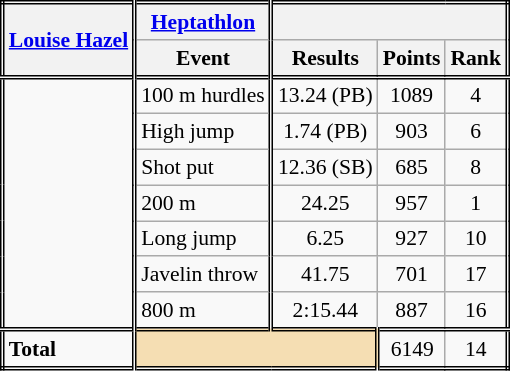<table class=wikitable style="font-size:90%; border: double;">
<tr>
<th style="border-right:double" rowspan="2"><a href='#'>Louise Hazel</a></th>
<th style="border-right:double"><a href='#'>Heptathlon</a></th>
<th colspan="3"></th>
</tr>
<tr>
<th style="border-right:double">Event</th>
<th>Results</th>
<th>Points</th>
<th>Rank</th>
</tr>
<tr style="border-top: double;">
<td style="border-right:double" rowspan="7"></td>
<td style="border-right:double">100 m hurdles</td>
<td align=center>13.24 (PB)</td>
<td align=center>1089</td>
<td align=center>4</td>
</tr>
<tr>
<td style="border-right:double">High jump</td>
<td align=center>1.74 (PB)</td>
<td align=center>903</td>
<td align=center>6</td>
</tr>
<tr>
<td style="border-right:double">Shot put</td>
<td align=center>12.36 (SB)</td>
<td align=center>685</td>
<td align=center>8</td>
</tr>
<tr>
<td style="border-right:double">200 m</td>
<td align=center>24.25</td>
<td align=center>957</td>
<td align=center>1</td>
</tr>
<tr>
<td style="border-right:double">Long jump</td>
<td align=center>6.25</td>
<td align=center>927</td>
<td align=center>10</td>
</tr>
<tr>
<td style="border-right:double">Javelin throw</td>
<td align=center>41.75</td>
<td align=center>701</td>
<td align=center>17</td>
</tr>
<tr>
<td style="border-right:double">800 m</td>
<td align=center>2:15.44</td>
<td align=center>887</td>
<td align=center>16</td>
</tr>
<tr style="border-top: double;">
<td style="border-right:double"><strong>Total</strong></td>
<td colspan="2" style="background:wheat; border-right:double;"></td>
<td align=center>6149</td>
<td align=center>14</td>
</tr>
</table>
